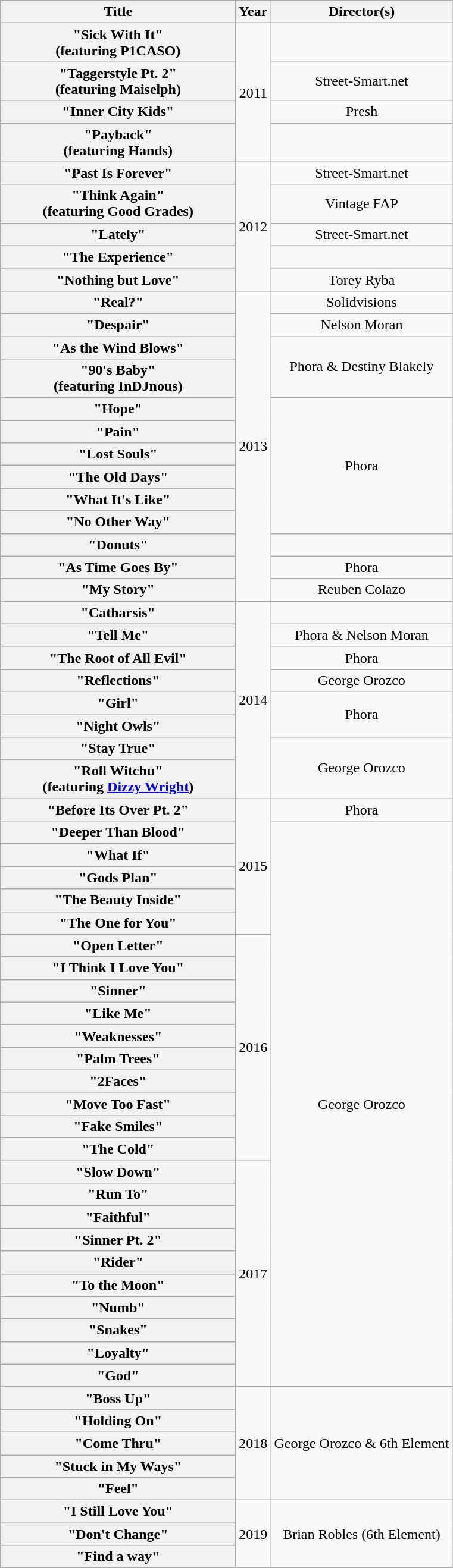<table class="wikitable plainrowheaders" style="text-align:center;">
<tr>
<th scope="col" style="width:16em;">Title</th>
<th scope="col">Year</th>
<th scope="col">Director(s)</th>
</tr>
<tr>
<th scope="row">"Sick With It"<br><span>(featuring P1CASO)</span></th>
<td rowspan="4">2011</td>
<td></td>
</tr>
<tr>
<th scope="row">"Taggerstyle Pt. 2"<br><span>(featuring Maiselph)</span></th>
<td>Street-Smart.net</td>
</tr>
<tr>
<th scope="row">"Inner City Kids"</th>
<td>Presh</td>
</tr>
<tr>
<th scope="row">"Payback"<br><span>(featuring Hands)</span></th>
<td></td>
</tr>
<tr>
<th scope="row">"Past Is Forever"</th>
<td rowspan="5">2012</td>
<td>Street-Smart.net</td>
</tr>
<tr>
<th scope="row">"Think Again"<br><span>(featuring Good Grades)</span></th>
<td>Vintage FAP</td>
</tr>
<tr>
<th scope="row">"Lately"</th>
<td>Street-Smart.net</td>
</tr>
<tr>
<th scope="row">"The Experience"</th>
<td></td>
</tr>
<tr>
<th scope="row">"Nothing but Love"</th>
<td>Torey Ryba</td>
</tr>
<tr>
<th scope="row">"Real?"</th>
<td rowspan="13">2013</td>
<td>Solidvisions</td>
</tr>
<tr>
<th scope="row">"Despair"</th>
<td>Nelson Moran</td>
</tr>
<tr>
<th scope="row">"As the Wind Blows"</th>
<td rowspan="2">Phora & Destiny Blakely</td>
</tr>
<tr>
<th scope="row">"90's Baby"<br><span>(featuring InDJnous)</span></th>
</tr>
<tr>
<th scope="row">"Hope"</th>
<td rowspan="6">Phora</td>
</tr>
<tr>
<th scope="row">"Pain"</th>
</tr>
<tr>
<th scope="row">"Lost Souls"</th>
</tr>
<tr>
<th scope="row">"The Old Days"</th>
</tr>
<tr>
<th scope="row">"What It's Like"</th>
</tr>
<tr>
<th scope="row">"No Other Way"</th>
</tr>
<tr>
<th scope="row">"Donuts"</th>
<td></td>
</tr>
<tr>
<th scope="row">"As Time Goes By"</th>
<td>Phora</td>
</tr>
<tr>
<th scope="row">"My Story"</th>
<td>Reuben Colazo</td>
</tr>
<tr>
<th scope="row">"Catharsis"</th>
<td rowspan="8">2014</td>
<td></td>
</tr>
<tr>
<th scope="row">"Tell Me"</th>
<td>Phora & Nelson Moran</td>
</tr>
<tr>
<th scope="row">"The Root of All Evil"</th>
<td>Phora</td>
</tr>
<tr>
<th scope="row">"Reflections"</th>
<td>George Orozco</td>
</tr>
<tr>
<th scope="row">"Girl"</th>
<td rowspan="2">Phora</td>
</tr>
<tr>
<th scope="row">"Night Owls"</th>
</tr>
<tr>
<th scope="row">"Stay True"</th>
<td rowspan="2">George Orozco</td>
</tr>
<tr>
<th scope="row">"Roll Witchu"<br><span>(featuring <a href='#'>Dizzy Wright</a>)</span></th>
</tr>
<tr>
<th scope="row">"Before Its Over Pt. 2"</th>
<td rowspan="6">2015</td>
<td>Phora</td>
</tr>
<tr>
<th scope="row">"Deeper Than Blood"</th>
<td rowspan="25">George Orozco</td>
</tr>
<tr>
<th scope="row">"What If"</th>
</tr>
<tr>
<th scope="row">"Gods Plan"</th>
</tr>
<tr>
<th scope="row">"The Beauty Inside"</th>
</tr>
<tr>
<th scope="row">"The One for You"</th>
</tr>
<tr>
<th scope="row">"Open Letter"</th>
<td rowspan="10">2016</td>
</tr>
<tr>
<th scope="row">"I Think I Love You"</th>
</tr>
<tr>
<th scope="row">"Sinner"</th>
</tr>
<tr>
<th scope="row">"Like Me"</th>
</tr>
<tr>
<th scope="row">"Weaknesses"</th>
</tr>
<tr>
<th scope="row">"Palm Trees"</th>
</tr>
<tr>
<th scope="row">"2Faces"</th>
</tr>
<tr>
<th scope="row">"Move Too Fast"</th>
</tr>
<tr>
<th scope="row">"Fake Smiles"</th>
</tr>
<tr>
<th scope="row">"The Cold"</th>
</tr>
<tr>
<th scope="row">"Slow Down"</th>
<td rowspan="10">2017</td>
</tr>
<tr>
<th scope="row">"Run To"</th>
</tr>
<tr>
<th scope="row">"Faithful"</th>
</tr>
<tr>
<th scope="row">"Sinner Pt. 2"</th>
</tr>
<tr>
<th scope="row">"Rider"</th>
</tr>
<tr>
<th scope="row">"To the Moon"</th>
</tr>
<tr>
<th scope="row">"Numb"</th>
</tr>
<tr>
<th scope="row">"Snakes"</th>
</tr>
<tr>
<th scope="row">"Loyalty"</th>
</tr>
<tr>
<th scope="row">"God"</th>
</tr>
<tr>
<th scope="row">"Boss Up"</th>
<td rowspan="5">2018</td>
<td rowspan="5">George Orozco & 6th Element</td>
</tr>
<tr>
<th scope="row">"Holding On"</th>
</tr>
<tr>
<th scope="row">"Come Thru"</th>
</tr>
<tr>
<th scope="row">"Stuck in My Ways"</th>
</tr>
<tr>
<th scope="row">"Feel"</th>
</tr>
<tr>
<th scope="row">"I Still Love You"</th>
<td rowspan="4">2019</td>
<td rowspan="4">Brian Robles (6th Element)</td>
</tr>
<tr>
<th scope="row">"Don't Change"</th>
</tr>
<tr>
<th scope="row">"Find a way"</th>
</tr>
</table>
